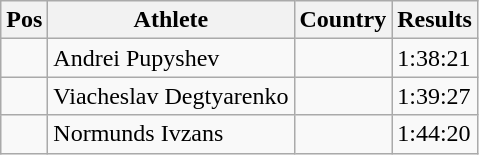<table class="wikitable wikble">
<tr>
<th>Pos</th>
<th>Athlete</th>
<th>Country</th>
<th>Results</th>
</tr>
<tr>
<td align="center"></td>
<td>Andrei Pupyshev</td>
<td></td>
<td>1:38:21</td>
</tr>
<tr>
<td align="center"></td>
<td>Viacheslav Degtyarenko</td>
<td></td>
<td>1:39:27</td>
</tr>
<tr>
<td align="center"></td>
<td>Normunds Ivzans</td>
<td></td>
<td>1:44:20</td>
</tr>
</table>
